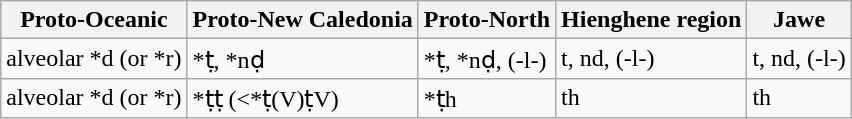<table class="wikitable">
<tr>
<th><strong>Proto-Oceanic</strong></th>
<th><strong>Proto-New Caledonia</strong></th>
<th><strong>Proto-North</strong></th>
<th><strong>Hienghene region</strong></th>
<th><strong>Jawe</strong></th>
</tr>
<tr>
<td>alveolar *d (or *r)</td>
<td>*ṭ, *nḍ</td>
<td>*ṭ, *nḍ, (-l-)</td>
<td>t, nd, (-l-)</td>
<td>t, nd, (-l-)</td>
</tr>
<tr>
<td>alveolar *d (or *r)</td>
<td>*ṭṭ (<*ṭ(V)ṭV)</td>
<td>*ṭh</td>
<td>th</td>
<td>th</td>
</tr>
</table>
